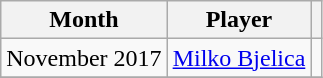<table class="wikitable" style="text-align: center;">
<tr>
<th>Month</th>
<th>Player</th>
<th></th>
</tr>
<tr>
<td>November 2017</td>
<td align="left"> <a href='#'>Milko Bjelica</a></td>
<td></td>
</tr>
<tr>
</tr>
</table>
